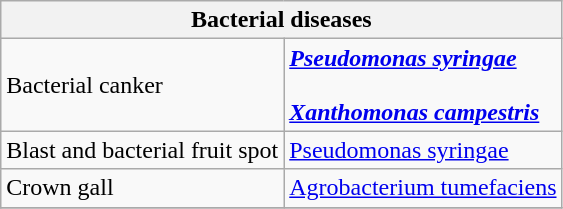<table class="wikitable" style="clear:left">
<tr>
<th colspan=2><strong>Bacterial diseases</strong><br></th>
</tr>
<tr>
<td>Bacterial canker</td>
<td><strong><em><a href='#'>Pseudomonas syringae</a><em><br><strong><br></em></strong><a href='#'>Xanthomonas campestris</a><strong><em></td>
</tr>
<tr>
<td>Blast and bacterial fruit spot</td>
<td></em><a href='#'>Pseudomonas syringae</a><em></td>
</tr>
<tr>
<td>Crown gall</td>
<td></em><a href='#'>Agrobacterium tumefaciens</a><em></td>
</tr>
<tr>
</tr>
</table>
